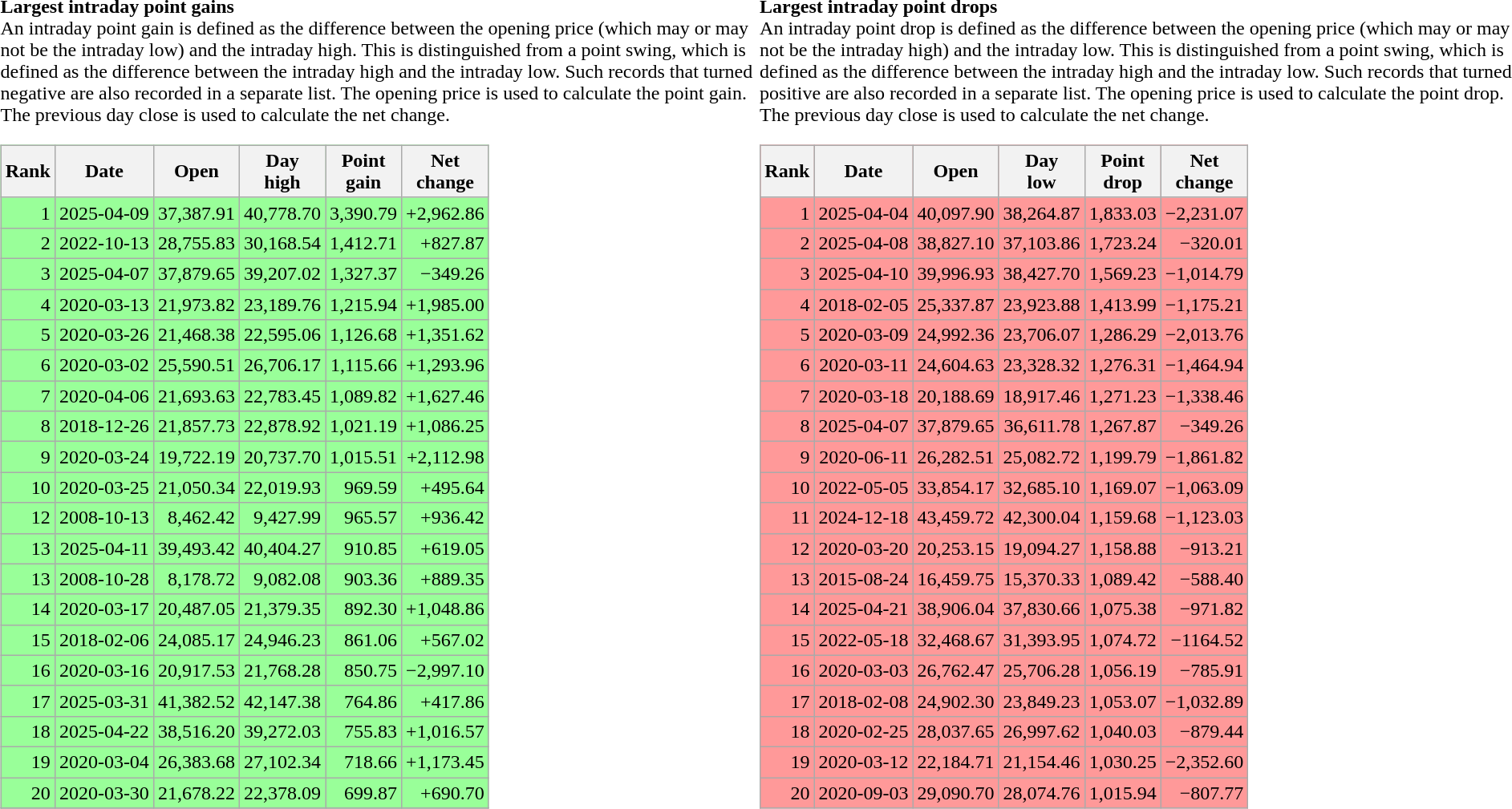<table>
<tr>
<td><strong>Largest intraday point gains</strong><br>An intraday point gain is defined as the difference between the opening price (which may or may not be the intraday low) and the intraday high. This is distinguished from a point swing, which is defined as the difference between the intraday high and the intraday low. Such records that turned negative are also recorded in a separate list. The opening price is used to calculate the point gain. The previous day close is used to calculate the net change.<table class="wikitable sortable" style="background:#9f9;text-align:right">
<tr>
<th>Rank</th>
<th>Date</th>
<th>Open</th>
<th>Day<br>high</th>
<th>Point<br>gain</th>
<th>Net<br>change</th>
</tr>
<tr>
<td>1</td>
<td>2025-04-09</td>
<td>37,387.91</td>
<td>40,778.70</td>
<td>3,390.79</td>
<td>+2,962.86</td>
</tr>
<tr>
<td>2</td>
<td>2022-10-13</td>
<td>28,755.83</td>
<td>30,168.54</td>
<td>1,412.71</td>
<td>+827.87</td>
</tr>
<tr>
<td>3</td>
<td>2025-04-07</td>
<td>37,879.65</td>
<td>39,207.02</td>
<td>1,327.37</td>
<td>−349.26</td>
</tr>
<tr>
<td>4</td>
<td>2020-03-13</td>
<td>21,973.82</td>
<td>23,189.76</td>
<td>1,215.94</td>
<td>+1,985.00</td>
</tr>
<tr>
<td>5</td>
<td>2020-03-26</td>
<td>21,468.38</td>
<td>22,595.06</td>
<td>1,126.68</td>
<td>+1,351.62</td>
</tr>
<tr>
<td>6</td>
<td>2020-03-02</td>
<td>25,590.51</td>
<td>26,706.17</td>
<td>1,115.66</td>
<td>+1,293.96</td>
</tr>
<tr>
<td>7</td>
<td>2020-04-06</td>
<td>21,693.63</td>
<td>22,783.45</td>
<td>1,089.82</td>
<td>+1,627.46</td>
</tr>
<tr>
<td>8</td>
<td>2018-12-26</td>
<td>21,857.73</td>
<td>22,878.92</td>
<td>1,021.19</td>
<td>+1,086.25</td>
</tr>
<tr>
<td>9</td>
<td>2020-03-24</td>
<td>19,722.19</td>
<td>20,737.70</td>
<td>1,015.51</td>
<td>+2,112.98</td>
</tr>
<tr>
<td>10</td>
<td>2020-03-25</td>
<td>21,050.34</td>
<td>22,019.93</td>
<td>969.59</td>
<td>+495.64</td>
</tr>
<tr>
<td>12</td>
<td>2008-10-13</td>
<td>8,462.42</td>
<td>9,427.99</td>
<td>965.57</td>
<td>+936.42</td>
</tr>
<tr>
<td>13</td>
<td>2025-04-11</td>
<td>39,493.42</td>
<td>40,404.27</td>
<td>910.85</td>
<td>+619.05</td>
</tr>
<tr>
<td>13</td>
<td>2008-10-28</td>
<td>8,178.72</td>
<td>9,082.08</td>
<td>903.36</td>
<td>+889.35</td>
</tr>
<tr>
<td>14</td>
<td>2020-03-17</td>
<td>20,487.05</td>
<td>21,379.35</td>
<td>892.30</td>
<td>+1,048.86</td>
</tr>
<tr>
<td>15</td>
<td>2018-02-06</td>
<td>24,085.17</td>
<td>24,946.23</td>
<td>861.06</td>
<td>+567.02</td>
</tr>
<tr>
<td>16</td>
<td>2020-03-16</td>
<td>20,917.53</td>
<td>21,768.28</td>
<td>850.75</td>
<td>−2,997.10</td>
</tr>
<tr>
<td>17</td>
<td>2025-03-31</td>
<td>41,382.52</td>
<td>42,147.38</td>
<td>764.86</td>
<td>+417.86</td>
</tr>
<tr>
<td>18</td>
<td>2025-04-22</td>
<td>38,516.20</td>
<td>39,272.03</td>
<td>755.83</td>
<td>+1,016.57</td>
</tr>
<tr>
<td>19</td>
<td>2020-03-04</td>
<td>26,383.68</td>
<td>27,102.34</td>
<td>718.66</td>
<td>+1,173.45</td>
</tr>
<tr>
<td>20</td>
<td>2020-03-30</td>
<td>21,678.22</td>
<td>22,378.09</td>
<td>699.87</td>
<td>+690.70</td>
</tr>
<tr>
</tr>
</table>
</td>
<td><strong>Largest intraday point drops</strong><br>An intraday point drop is defined as the difference between the opening price (which may or may not be the intraday high) and the intraday low. This is distinguished from a point swing, which is defined as the difference between the intraday high and the intraday low. Such records that turned positive are also recorded in a separate list. The opening price is used to calculate the point drop. The previous day close is used to calculate the net change.<table class="wikitable sortable" style="background:#f99;text-align:right">
<tr>
<th>Rank</th>
<th>Date</th>
<th>Open</th>
<th>Day<br>low</th>
<th>Point<br>drop</th>
<th>Net<br>change</th>
</tr>
<tr>
<td>1</td>
<td>2025-04-04</td>
<td>40,097.90</td>
<td>38,264.87</td>
<td>1,833.03</td>
<td>−2,231.07</td>
</tr>
<tr>
<td>2</td>
<td>2025-04-08</td>
<td>38,827.10</td>
<td>37,103.86</td>
<td>1,723.24</td>
<td>−320.01</td>
</tr>
<tr>
<td>3</td>
<td>2025-04-10</td>
<td>39,996.93</td>
<td>38,427.70</td>
<td>1,569.23</td>
<td>−1,014.79</td>
</tr>
<tr>
<td>4</td>
<td>2018-02-05</td>
<td>25,337.87</td>
<td>23,923.88</td>
<td>1,413.99</td>
<td>−1,175.21</td>
</tr>
<tr>
<td>5</td>
<td>2020-03-09</td>
<td>24,992.36</td>
<td>23,706.07</td>
<td>1,286.29</td>
<td>−2,013.76</td>
</tr>
<tr>
<td>6</td>
<td>2020-03-11</td>
<td>24,604.63</td>
<td>23,328.32</td>
<td>1,276.31</td>
<td>−1,464.94</td>
</tr>
<tr>
<td>7</td>
<td>2020-03-18</td>
<td>20,188.69</td>
<td>18,917.46</td>
<td>1,271.23</td>
<td>−1,338.46</td>
</tr>
<tr>
<td>8</td>
<td>2025-04-07</td>
<td>37,879.65</td>
<td>36,611.78</td>
<td>1,267.87</td>
<td>−349.26</td>
</tr>
<tr>
<td>9</td>
<td>2020-06-11</td>
<td>26,282.51</td>
<td>25,082.72</td>
<td>1,199.79</td>
<td>−1,861.82</td>
</tr>
<tr>
<td>10</td>
<td>2022-05-05</td>
<td>33,854.17</td>
<td>32,685.10</td>
<td>1,169.07</td>
<td>−1,063.09</td>
</tr>
<tr>
<td>11</td>
<td>2024-12-18</td>
<td>43,459.72</td>
<td>42,300.04</td>
<td>1,159.68</td>
<td>−1,123.03</td>
</tr>
<tr>
<td>12</td>
<td>2020-03-20</td>
<td>20,253.15</td>
<td>19,094.27</td>
<td>1,158.88</td>
<td>−913.21</td>
</tr>
<tr>
<td>13</td>
<td>2015-08-24</td>
<td>16,459.75</td>
<td>15,370.33</td>
<td>1,089.42</td>
<td>−588.40</td>
</tr>
<tr>
<td>14</td>
<td>2025-04-21</td>
<td>38,906.04</td>
<td>37,830.66</td>
<td>1,075.38</td>
<td>−971.82</td>
</tr>
<tr>
<td>15</td>
<td>2022-05-18</td>
<td>32,468.67</td>
<td>31,393.95</td>
<td>1,074.72</td>
<td>−1164.52</td>
</tr>
<tr>
<td>16</td>
<td>2020-03-03</td>
<td>26,762.47</td>
<td>25,706.28</td>
<td>1,056.19</td>
<td>−785.91</td>
</tr>
<tr>
<td>17</td>
<td>2018-02-08</td>
<td>24,902.30</td>
<td>23,849.23</td>
<td>1,053.07</td>
<td>−1,032.89</td>
</tr>
<tr>
<td>18</td>
<td>2020-02-25</td>
<td>28,037.65</td>
<td>26,997.62</td>
<td>1,040.03</td>
<td>−879.44</td>
</tr>
<tr>
<td>19</td>
<td>2020-03-12</td>
<td>22,184.71</td>
<td>21,154.46</td>
<td>1,030.25</td>
<td>−2,352.60</td>
</tr>
<tr>
<td>20</td>
<td>2020-09-03</td>
<td>29,090.70</td>
<td>28,074.76</td>
<td>1,015.94</td>
<td>−807.77</td>
</tr>
</table>
</td>
</tr>
</table>
